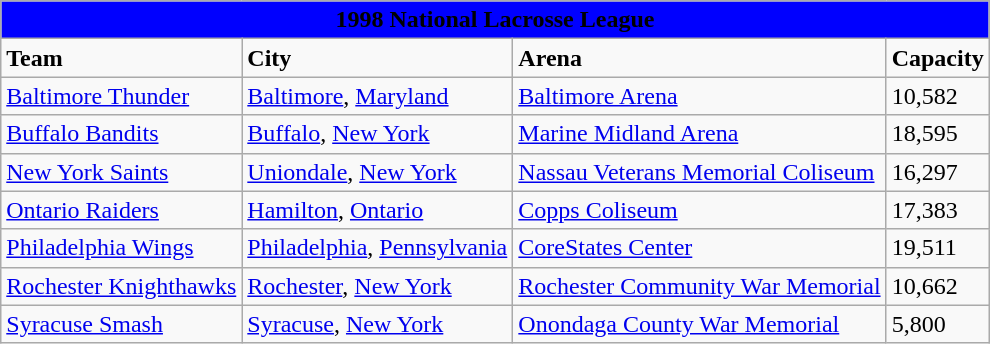<table class="wikitable" style="width:auto">
<tr>
<td bgcolor="#0000FF" align="center" colspan="6"><strong><span>1998 National Lacrosse League</span></strong></td>
</tr>
<tr>
<td><strong>Team</strong></td>
<td><strong>City</strong></td>
<td><strong>Arena</strong></td>
<td><strong>Capacity</strong></td>
</tr>
<tr>
<td><a href='#'>Baltimore Thunder</a></td>
<td><a href='#'>Baltimore</a>, <a href='#'>Maryland</a></td>
<td><a href='#'>Baltimore Arena</a></td>
<td>10,582</td>
</tr>
<tr>
<td><a href='#'>Buffalo Bandits</a></td>
<td><a href='#'>Buffalo</a>, <a href='#'>New York</a></td>
<td><a href='#'>Marine Midland Arena</a></td>
<td>18,595</td>
</tr>
<tr>
<td><a href='#'>New York Saints</a></td>
<td><a href='#'>Uniondale</a>, <a href='#'>New York</a></td>
<td><a href='#'>Nassau Veterans Memorial Coliseum</a></td>
<td>16,297</td>
</tr>
<tr>
<td><a href='#'>Ontario Raiders</a></td>
<td><a href='#'>Hamilton</a>, <a href='#'>Ontario</a></td>
<td><a href='#'>Copps Coliseum</a></td>
<td>17,383</td>
</tr>
<tr>
<td><a href='#'>Philadelphia Wings</a></td>
<td><a href='#'>Philadelphia</a>, <a href='#'>Pennsylvania</a></td>
<td><a href='#'>CoreStates Center</a></td>
<td>19,511</td>
</tr>
<tr>
<td><a href='#'>Rochester Knighthawks</a></td>
<td><a href='#'>Rochester</a>, <a href='#'>New York</a></td>
<td><a href='#'>Rochester Community War Memorial</a></td>
<td>10,662</td>
</tr>
<tr>
<td><a href='#'>Syracuse Smash</a></td>
<td><a href='#'>Syracuse</a>, <a href='#'>New York</a></td>
<td><a href='#'>Onondaga County War Memorial</a></td>
<td>5,800</td>
</tr>
</table>
